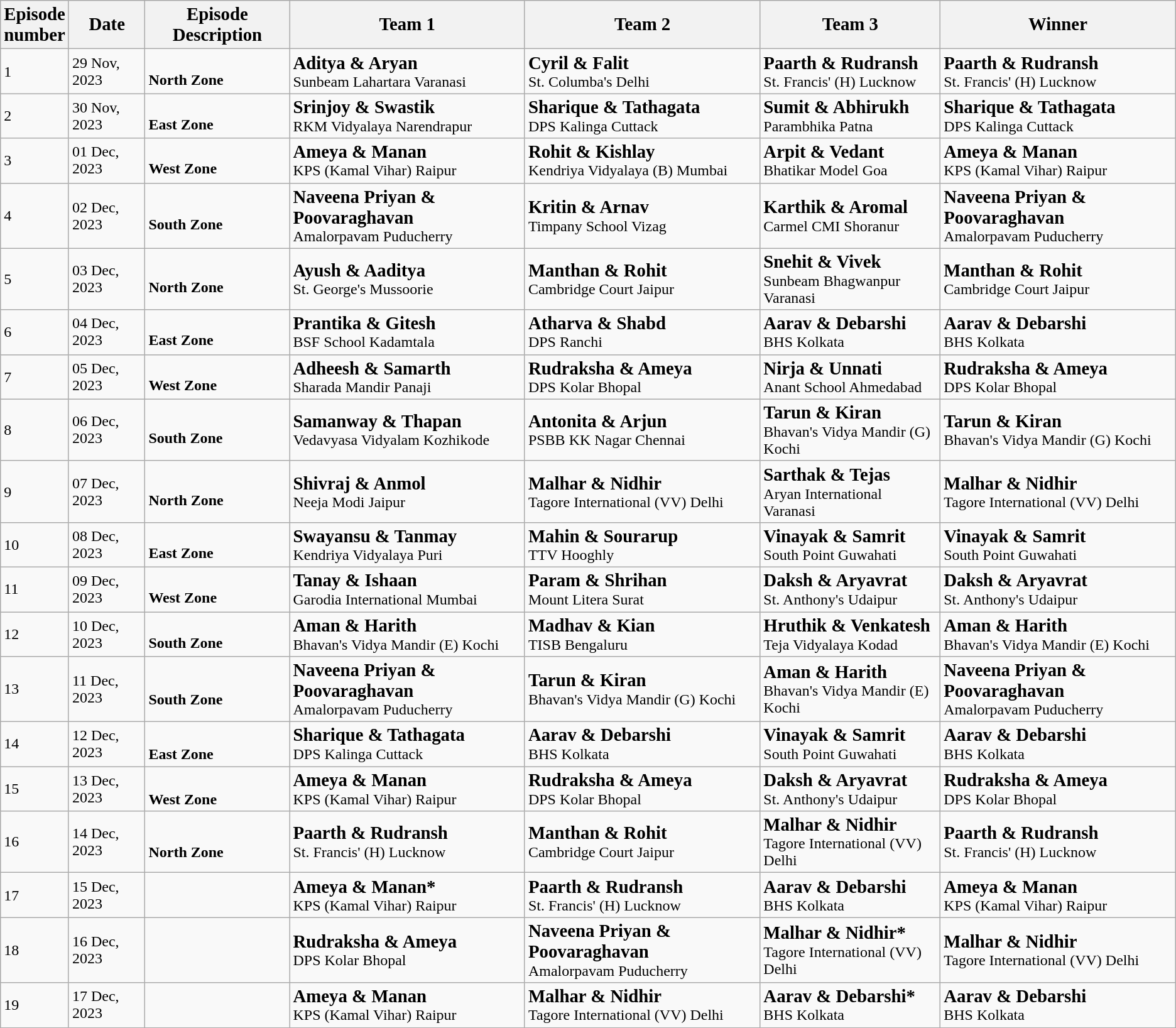<table class="wikitable">
<tr>
<th><strong><big>Episode</big></strong><br><strong><big>number</big></strong></th>
<th><big>Date</big></th>
<th><big>Episode Description</big></th>
<th><big>Team 1</big></th>
<th><big>Team 2</big></th>
<th><big>Team 3</big></th>
<th><big>Winner</big></th>
</tr>
<tr>
<td>1</td>
<td>29 Nov, 2023</td>
<td><br><strong>North Zone</strong></td>
<td><big><strong>Aditya & Aryan</strong></big><br>Sunbeam Lahartara
Varanasi</td>
<td><big><strong>Cyril & Falit</strong></big><br>St. Columba's
Delhi</td>
<td><big><strong>Paarth & Rudransh</strong></big><br>St. Francis' (H)
Lucknow</td>
<td><big><strong>Paarth & Rudransh</strong></big><br>St. Francis' (H)
Lucknow</td>
</tr>
<tr>
<td>2</td>
<td>30 Nov, 2023</td>
<td><br><strong>East Zone</strong></td>
<td><big><strong>Srinjoy & Swastik</strong></big><br>RKM Vidyalaya
Narendrapur</td>
<td><big><strong>Sharique & Tathagata</strong></big><br>DPS Kalinga
Cuttack</td>
<td><big><strong>Sumit & Abhirukh</strong></big><br>Parambhika
Patna</td>
<td><big><strong>Sharique & Tathagata</strong></big><br>DPS Kalinga
Cuttack</td>
</tr>
<tr>
<td>3</td>
<td>01 Dec, 2023</td>
<td><br><strong>West Zone</strong></td>
<td><big><strong>Ameya & Manan</strong></big><br>KPS (Kamal Vihar)
Raipur</td>
<td><big><strong>Rohit & Kishlay</strong></big><br>Kendriya Vidyalaya (B)
Mumbai</td>
<td><big><strong>Arpit & Vedant</strong></big><br>Bhatikar Model
Goa</td>
<td><big><strong>Ameya & Manan</strong></big><br>KPS (Kamal Vihar)
Raipur</td>
</tr>
<tr>
<td>4</td>
<td>02 Dec, 2023</td>
<td><br><strong>South Zone</strong></td>
<td><big><strong>Naveena Priyan & Poovaraghavan</strong></big><br>Amalorpavam
Puducherry</td>
<td><big><strong>Kritin & Arnav</strong></big><br>Timpany School
Vizag</td>
<td><big><strong>Karthik & Aromal</strong></big><br>Carmel CMI
Shoranur</td>
<td><big><strong>Naveena Priyan & Poovaraghavan</strong></big><br>Amalorpavam
Puducherry</td>
</tr>
<tr>
<td>5</td>
<td>03 Dec, 2023</td>
<td><br><strong>North Zone</strong></td>
<td><big><strong>Ayush & Aaditya</strong></big><br>St. George's
Mussoorie</td>
<td><big><strong>Manthan & Rohit</strong></big><br>Cambridge Court
Jaipur</td>
<td><big><strong>Snehit & Vivek</strong></big><br>Sunbeam Bhagwanpur
Varanasi</td>
<td><big><strong>Manthan & Rohit</strong></big><br>Cambridge Court
Jaipur</td>
</tr>
<tr>
<td>6</td>
<td>04 Dec, 2023</td>
<td><br><strong>East Zone</strong></td>
<td><big><strong>Prantika & Gitesh</strong></big><br>BSF School
Kadamtala</td>
<td><big><strong>Atharva & Shabd</strong></big><br>DPS
Ranchi</td>
<td><big><strong>Aarav & Debarshi</strong></big><br>BHS
Kolkata</td>
<td><big><strong>Aarav & Debarshi</strong></big><br>BHS
Kolkata</td>
</tr>
<tr>
<td>7</td>
<td>05 Dec, 2023</td>
<td><br><strong>West Zone</strong></td>
<td><big><strong>Adheesh & Samarth</strong></big><br>Sharada Mandir
Panaji</td>
<td><big><strong>Rudraksha & Ameya</strong></big><br>DPS Kolar
Bhopal</td>
<td><big><strong>Nirja & Unnati</strong></big><br>Anant School
Ahmedabad</td>
<td><big><strong>Rudraksha & Ameya</strong></big><br>DPS Kolar
Bhopal</td>
</tr>
<tr>
<td>8</td>
<td>06 Dec, 2023</td>
<td><br><strong>South Zone</strong></td>
<td><big><strong>Samanway & Thapan</strong></big><br>Vedavyasa Vidyalam
Kozhikode</td>
<td><big><strong>Antonita & Arjun</strong></big><br>PSBB KK Nagar
Chennai</td>
<td><big><strong>Tarun & Kiran</strong></big><br>Bhavan's Vidya Mandir (G)
Kochi</td>
<td><big><strong>Tarun & Kiran</strong></big><br>Bhavan's Vidya Mandir (G)
Kochi</td>
</tr>
<tr>
<td>9</td>
<td>07 Dec, 2023</td>
<td><br><strong>North Zone</strong></td>
<td><big><strong>Shivraj & Anmol</strong></big><br>Neeja Modi
Jaipur</td>
<td><big><strong>Malhar & Nidhir</strong></big><br>Tagore International (VV)
Delhi</td>
<td><big><strong>Sarthak & Tejas</strong></big><br>Aryan International
Varanasi</td>
<td><big><strong>Malhar & Nidhir</strong></big><br>Tagore International (VV)
Delhi</td>
</tr>
<tr>
<td>10</td>
<td>08 Dec, 2023</td>
<td><br><strong>East Zone</strong></td>
<td><big><strong>Swayansu & Tanmay</strong></big><br>Kendriya Vidyalaya
Puri</td>
<td><big><strong>Mahin & Sourarup</strong></big><br>TTV
Hooghly</td>
<td><big><strong>Vinayak & Samrit</strong></big><br>South Point
Guwahati</td>
<td><big><strong>Vinayak & Samrit</strong></big><br>South Point
Guwahati</td>
</tr>
<tr>
<td>11</td>
<td>09 Dec, 2023</td>
<td><br><strong>West Zone</strong></td>
<td><big><strong>Tanay & Ishaan</strong></big><br>Garodia International
Mumbai</td>
<td><big><strong>Param & Shrihan</strong></big><br>Mount Litera
Surat</td>
<td><big><strong>Daksh & Aryavrat</strong></big><br>St. Anthony's
Udaipur</td>
<td><big><strong>Daksh & Aryavrat</strong></big><br>St. Anthony's
Udaipur</td>
</tr>
<tr>
<td>12</td>
<td>10 Dec, 2023</td>
<td><br><strong>South Zone</strong></td>
<td><big><strong>Aman & Harith</strong></big><br>Bhavan's Vidya Mandir (E)
Kochi</td>
<td><big><strong>Madhav & Kian</strong></big><br>TISB
Bengaluru</td>
<td><big><strong>Hruthik & Venkatesh</strong></big><br>Teja Vidyalaya
Kodad</td>
<td><big><strong>Aman & Harith</strong></big><br>Bhavan's Vidya Mandir (E)
Kochi</td>
</tr>
<tr>
<td>13</td>
<td>11 Dec, 2023</td>
<td><big><strong></strong></big><br><strong>South Zone</strong></td>
<td><big><strong>Naveena Priyan & Poovaraghavan</strong></big><br>Amalorpavam
Puducherry</td>
<td><big><strong>Tarun & Kiran</strong></big><br>Bhavan's Vidya Mandir (G)
Kochi</td>
<td><big><strong>Aman & Harith</strong></big><br>Bhavan's Vidya Mandir (E)
Kochi</td>
<td><big><strong>Naveena Priyan & Poovaraghavan</strong></big><br>Amalorpavam
Puducherry</td>
</tr>
<tr>
<td>14</td>
<td>12 Dec, 2023</td>
<td><big><strong></strong></big><br><strong>East Zone</strong></td>
<td><big><strong>Sharique & Tathagata</strong></big><br>DPS Kalinga
Cuttack</td>
<td><big><strong>Aarav & Debarshi</strong></big><br>BHS
Kolkata</td>
<td><big><strong>Vinayak & Samrit</strong></big><br>South Point
Guwahati</td>
<td><big><strong>Aarav & Debarshi</strong></big><br>BHS
Kolkata</td>
</tr>
<tr>
<td>15</td>
<td>13 Dec, 2023</td>
<td><big><strong></strong></big><br><strong>West Zone</strong></td>
<td><big><strong>Ameya & Manan</strong></big><br>KPS (Kamal Vihar)
Raipur</td>
<td><big><strong>Rudraksha & Ameya</strong></big><br>DPS Kolar
Bhopal</td>
<td><big><strong>Daksh & Aryavrat</strong></big><br>St. Anthony's
Udaipur</td>
<td><big><strong>Rudraksha & Ameya</strong></big><br>DPS Kolar
Bhopal</td>
</tr>
<tr>
<td>16</td>
<td>14 Dec, 2023</td>
<td><big><strong></strong></big><br><strong>North Zone</strong></td>
<td><big><strong>Paarth & Rudransh</strong></big><br>St. Francis' (H)
Lucknow</td>
<td><big><strong>Manthan & Rohit</strong></big><br>Cambridge Court
Jaipur</td>
<td><big><strong>Malhar & Nidhir</strong></big><br>Tagore International (VV)
Delhi</td>
<td><big><strong>Paarth & Rudransh</strong></big><br>St. Francis' (H)
Lucknow</td>
</tr>
<tr>
<td>17</td>
<td>15 Dec, 2023</td>
<td><strong><big></big></strong></td>
<td><big><strong>Ameya & Manan*</strong></big><br>KPS (Kamal Vihar)
Raipur</td>
<td><big><strong>Paarth & Rudransh</strong></big><br>St. Francis' (H)
Lucknow</td>
<td><big><strong>Aarav & Debarshi</strong></big><br>BHS
Kolkata</td>
<td><big><strong>Ameya & Manan</strong></big><br>KPS (Kamal Vihar)
Raipur</td>
</tr>
<tr>
<td>18</td>
<td>16 Dec, 2023</td>
<td><strong><big></big></strong></td>
<td><big><strong>Rudraksha & Ameya</strong></big><br>DPS Kolar
Bhopal</td>
<td><big><strong>Naveena Priyan & Poovaraghavan</strong></big><br>Amalorpavam
Puducherry</td>
<td><big><strong>Malhar & Nidhir*</strong></big><br>Tagore International (VV)
Delhi</td>
<td><big><strong>Malhar & Nidhir</strong></big><br>Tagore International (VV)
Delhi</td>
</tr>
<tr>
<td>19</td>
<td>17 Dec, 2023</td>
<td><strong><big></big></strong></td>
<td><big><strong>Ameya & Manan</strong></big><br>KPS (Kamal Vihar)
Raipur</td>
<td><big><strong>Malhar & Nidhir</strong></big><br>Tagore International (VV)
Delhi</td>
<td><big><strong>Aarav & Debarshi*</strong></big><br>BHS
Kolkata</td>
<td><big><strong>Aarav & Debarshi</strong></big><br>BHS
Kolkata</td>
</tr>
</table>
